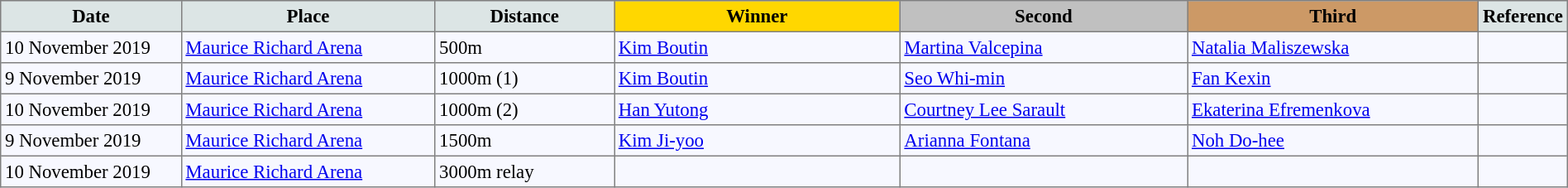<table bgcolor="#f7f8ff" cellpadding="3" cellspacing="0" border="1" style="font-size: 95%; border: gray solid 1px; border-collapse: collapse;">
<tr bgcolor="#cccccc" (1>
<td width="150" align="center" bgcolor="#dce5e5"><strong>Date</strong></td>
<td width="220" align="center" bgcolor="#dce5e5"><strong>Place</strong></td>
<td width="150" align="center" bgcolor="#dce5e5"><strong>Distance</strong></td>
<td align="center" bgcolor="gold" width="250"><strong>Winner</strong></td>
<td align="center" bgcolor="silver" width="250"><strong>Second</strong></td>
<td width="250" align="center" bgcolor="#cc9966"><strong>Third</strong></td>
<td width="30" align="center" bgcolor="#dce5e5"><strong>Reference</strong></td>
</tr>
<tr align="left">
<td>10 November 2019</td>
<td><a href='#'>Maurice Richard Arena</a></td>
<td>500m</td>
<td> <a href='#'>Kim Boutin</a></td>
<td> <a href='#'>Martina Valcepina</a></td>
<td> <a href='#'>Natalia Maliszewska</a></td>
<td> </td>
</tr>
<tr align="left">
<td>9 November 2019</td>
<td><a href='#'>Maurice Richard Arena</a></td>
<td>1000m (1)</td>
<td> <a href='#'>Kim Boutin</a></td>
<td> <a href='#'>Seo Whi-min</a></td>
<td> <a href='#'>Fan Kexin</a></td>
<td> </td>
</tr>
<tr align="left">
<td>10 November 2019</td>
<td><a href='#'>Maurice Richard Arena</a></td>
<td>1000m (2)</td>
<td> <a href='#'>Han Yutong</a></td>
<td> <a href='#'>Courtney Lee Sarault</a></td>
<td> <a href='#'>Ekaterina Efremenkova</a></td>
<td> </td>
</tr>
<tr align="left">
<td>9 November 2019</td>
<td><a href='#'>Maurice Richard Arena</a></td>
<td>1500m</td>
<td> <a href='#'>Kim Ji-yoo</a></td>
<td> <a href='#'>Arianna Fontana</a></td>
<td> <a href='#'>Noh Do-hee</a></td>
<td> </td>
</tr>
<tr align="left">
<td>10 November 2019</td>
<td><a href='#'>Maurice Richard Arena</a></td>
<td>3000m relay</td>
<td></td>
<td></td>
<td></td>
<td> </td>
</tr>
</table>
